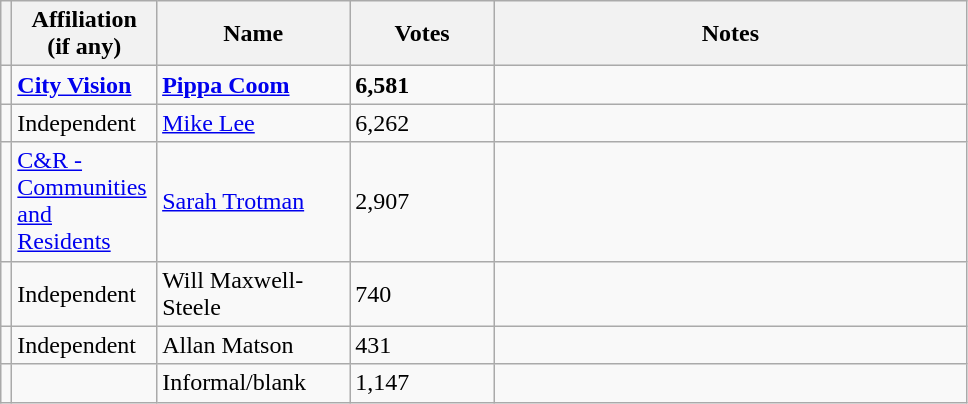<table class="wikitable" style="width:51%;">
<tr>
<th style="width:1%;"></th>
<th style="width:15%;">Affiliation (if any)</th>
<th style="width:20%;">Name</th>
<th style="width:15%;">Votes</th>
<th>Notes</th>
</tr>
<tr>
<td bgcolor=></td>
<td><strong><a href='#'>City Vision</a></strong></td>
<td><strong><a href='#'>Pippa Coom</a></strong></td>
<td><strong>6,581</strong></td>
<td></td>
</tr>
<tr>
<td bgcolor=></td>
<td>Independent</td>
<td><a href='#'>Mike Lee</a></td>
<td>6,262</td>
<td></td>
</tr>
<tr>
<td bgcolor=></td>
<td><a href='#'>C&R - Communities and Residents</a></td>
<td><a href='#'>Sarah Trotman</a></td>
<td>2,907</td>
<td></td>
</tr>
<tr>
<td bgcolor=></td>
<td>Independent</td>
<td>Will Maxwell-Steele</td>
<td>740</td>
<td></td>
</tr>
<tr>
<td bgcolor=></td>
<td>Independent</td>
<td>Allan Matson</td>
<td>431</td>
<td></td>
</tr>
<tr>
<td></td>
<td></td>
<td>Informal/blank</td>
<td>1,147</td>
<td></td>
</tr>
</table>
